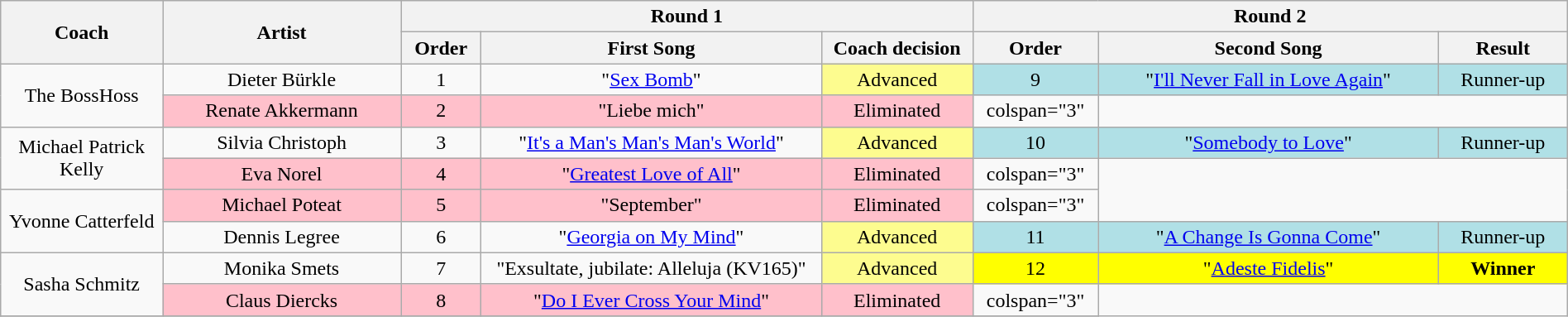<table class="wikitable" style="text-align:center; width:100%;">
<tr>
<th width="4%" rowspan="2">Coach</th>
<th width="7%" rowspan="2">Artist</th>
<th width="14%" colspan="3">Round 1</th>
<th width="14%" colspan="3">Round 2</th>
</tr>
<tr>
<th width="1%">Order</th>
<th width="10%">First Song</th>
<th width="3%">Coach decision</th>
<th width="1%">Order</th>
<th width="10%">Second Song</th>
<th width="3%">Result</th>
</tr>
<tr>
<td rowspan=2>The BossHoss</td>
<td>Dieter Bürkle</td>
<td>1</td>
<td>"<a href='#'>Sex Bomb</a>"</td>
<td style="background:#fdfc8f;">Advanced</td>
<td bgcolor="#B0E0E6">9</td>
<td bgcolor="#B0E0E6">"<a href='#'>I'll Never Fall in Love Again</a>"</td>
<td bgcolor="#B0E0E6">Runner-up</td>
</tr>
<tr>
<td style="background:pink;">Renate Akkermann</td>
<td style="background:pink;">2</td>
<td style="background:pink;">"Liebe mich"</td>
<td style="background:pink;">Eliminated</td>
<td>colspan="3" </td>
</tr>
<tr>
<td rowspan=2>Michael Patrick Kelly</td>
<td>Silvia Christoph</td>
<td>3</td>
<td>"<a href='#'>It's a Man's Man's Man's World</a>"</td>
<td style="background:#fdfc8f;">Advanced</td>
<td bgcolor="#B0E0E6">10</td>
<td bgcolor="#B0E0E6">"<a href='#'>Somebody to Love</a>"</td>
<td bgcolor="#B0E0E6">Runner-up</td>
</tr>
<tr>
<td style="background:pink;">Eva Norel</td>
<td style="background:pink;">4</td>
<td style="background:pink;">"<a href='#'>Greatest Love of All</a>"</td>
<td style="background:pink;">Eliminated</td>
<td>colspan="3" </td>
</tr>
<tr>
<td rowspan=2>Yvonne Catterfeld</td>
<td style="background:pink;">Michael Poteat</td>
<td style="background:pink;">5</td>
<td style="background:pink;">"September"</td>
<td style="background:pink;">Eliminated</td>
<td>colspan="3" </td>
</tr>
<tr>
<td>Dennis Legree</td>
<td>6</td>
<td>"<a href='#'>Georgia on My Mind</a>"</td>
<td style="background:#fdfc8f;">Advanced</td>
<td bgcolor="#B0E0E6">11</td>
<td bgcolor="#B0E0E6">"<a href='#'>A Change Is Gonna Come</a>"</td>
<td bgcolor="#B0E0E6">Runner-up</td>
</tr>
<tr>
<td rowspan=2>Sasha Schmitz</td>
<td>Monika Smets</td>
<td>7</td>
<td>"Exsultate, jubilate: Alleluja (KV165)"</td>
<td style="background:#fdfc8f;">Advanced</td>
<td bgcolor="yellow">12</td>
<td bgcolor="yellow">"<a href='#'>Adeste Fidelis</a>"</td>
<td bgcolor="yellow"><strong>Winner</strong></td>
</tr>
<tr>
<td style="background:pink;">Claus Diercks</td>
<td style="background:pink;">8</td>
<td style="background:pink;">"<a href='#'>Do I Ever Cross Your Mind</a>"</td>
<td style="background:pink;">Eliminated</td>
<td>colspan="3" </td>
</tr>
<tr>
</tr>
</table>
